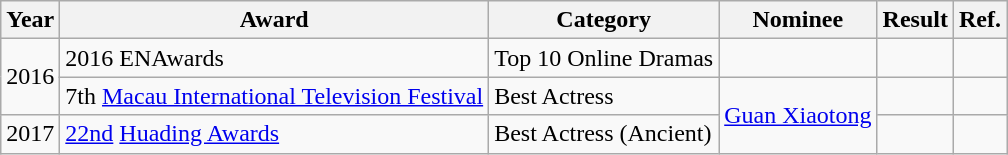<table class="wikitable">
<tr>
<th>Year</th>
<th>Award</th>
<th>Category</th>
<th>Nominee</th>
<th>Result</th>
<th>Ref.</th>
</tr>
<tr>
<td rowspan=2>2016</td>
<td>2016 ENAwards</td>
<td>Top 10 Online Dramas</td>
<td></td>
<td></td>
<td></td>
</tr>
<tr>
<td>7th <a href='#'>Macau International Television Festival</a></td>
<td>Best Actress</td>
<td rowspan=2><a href='#'>Guan Xiaotong</a></td>
<td></td>
<td></td>
</tr>
<tr>
<td>2017</td>
<td><a href='#'>22nd</a> <a href='#'>Huading Awards</a></td>
<td>Best Actress (Ancient)</td>
<td></td>
<td></td>
</tr>
</table>
